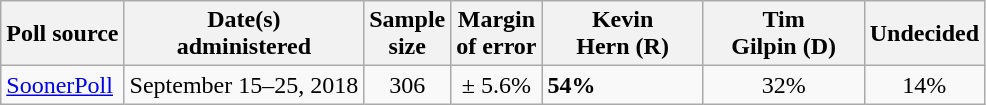<table class="wikitable">
<tr>
<th>Poll source</th>
<th>Date(s)<br>administered</th>
<th>Sample<br>size</th>
<th>Margin<br>of error</th>
<th style="width:100px">Kevin<br>Hern (R)</th>
<th style="width:100px">Tim<br>Gilpin (D)</th>
<th>Undecided</th>
</tr>
<tr>
<td><a href='#'>SoonerPoll</a></td>
<td align=center>September 15–25, 2018</td>
<td align=center>306</td>
<td align=center>± 5.6%</td>
<td><strong>54%</strong></td>
<td align=center>32%</td>
<td align=center>14%</td>
</tr>
</table>
